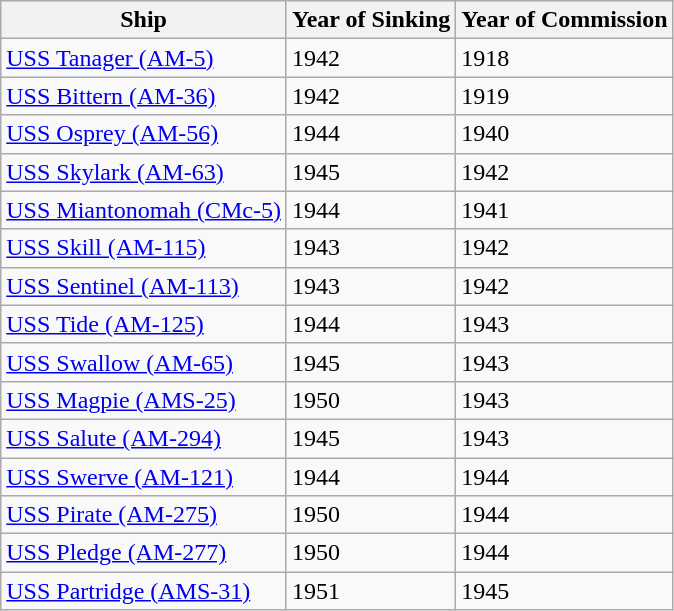<table class="wikitable sortable">
<tr>
<th>Ship</th>
<th>Year of Sinking</th>
<th>Year of Commission</th>
</tr>
<tr>
<td><a href='#'>USS Tanager (AM-5)</a></td>
<td>1942</td>
<td>1918</td>
</tr>
<tr>
<td><a href='#'>USS Bittern (AM-36)</a></td>
<td>1942</td>
<td>1919</td>
</tr>
<tr>
<td><a href='#'>USS Osprey (AM-56)</a></td>
<td>1944</td>
<td>1940</td>
</tr>
<tr>
<td><a href='#'>USS Skylark (AM-63)</a></td>
<td>1945</td>
<td>1942</td>
</tr>
<tr>
<td><a href='#'>USS Miantonomah (CMc-5)</a></td>
<td>1944</td>
<td>1941</td>
</tr>
<tr>
<td><a href='#'>USS Skill (AM-115)</a></td>
<td>1943</td>
<td>1942</td>
</tr>
<tr>
<td><a href='#'>USS Sentinel (AM-113)</a></td>
<td>1943</td>
<td>1942</td>
</tr>
<tr>
<td><a href='#'>USS Tide (AM-125)</a></td>
<td>1944</td>
<td>1943</td>
</tr>
<tr>
<td><a href='#'>USS Swallow (AM-65)</a></td>
<td>1945</td>
<td>1943</td>
</tr>
<tr>
<td><a href='#'>USS Magpie (AMS-25)</a></td>
<td>1950</td>
<td>1943</td>
</tr>
<tr>
<td><a href='#'>USS Salute (AM-294)</a></td>
<td>1945</td>
<td>1943</td>
</tr>
<tr>
<td><a href='#'>USS Swerve (AM-121)</a></td>
<td>1944</td>
<td>1944</td>
</tr>
<tr>
<td><a href='#'>USS Pirate (AM-275)</a></td>
<td>1950</td>
<td>1944</td>
</tr>
<tr>
<td><a href='#'>USS Pledge (AM-277)</a></td>
<td>1950</td>
<td>1944</td>
</tr>
<tr>
<td><a href='#'>USS Partridge (AMS-31)</a></td>
<td>1951</td>
<td>1945</td>
</tr>
</table>
